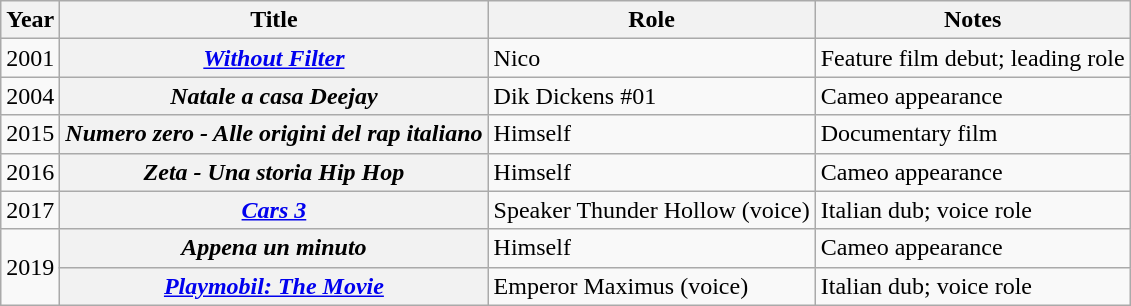<table class="wikitable plainrowheaders">
<tr>
<th>Year</th>
<th>Title</th>
<th>Role</th>
<th>Notes</th>
</tr>
<tr>
<td>2001</td>
<th scope="row"><em><a href='#'>Without Filter</a></em></th>
<td>Nico</td>
<td>Feature film debut; leading role</td>
</tr>
<tr>
<td>2004</td>
<th scope="row"><em>Natale a casa Deejay</em></th>
<td>Dik Dickens #01</td>
<td>Cameo appearance</td>
</tr>
<tr>
<td>2015</td>
<th scope="row"><em>Numero zero - Alle origini del rap italiano</em></th>
<td>Himself</td>
<td>Documentary film</td>
</tr>
<tr>
<td>2016</td>
<th scope="row"><em>Zeta - Una storia Hip Hop</em></th>
<td>Himself</td>
<td>Cameo appearance</td>
</tr>
<tr>
<td>2017</td>
<th scope="row"><em><a href='#'>Cars 3</a></em></th>
<td>Speaker Thunder Hollow (voice)</td>
<td>Italian dub; voice role</td>
</tr>
<tr>
<td rowspan="2">2019</td>
<th scope="row"><em>Appena un minuto</em></th>
<td>Himself</td>
<td>Cameo appearance</td>
</tr>
<tr>
<th scope="row"><em><a href='#'>Playmobil: The Movie</a></em></th>
<td>Emperor Maximus (voice)</td>
<td>Italian dub; voice role</td>
</tr>
</table>
